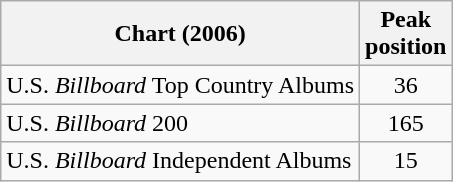<table class="wikitable">
<tr>
<th>Chart (2006)</th>
<th>Peak<br>position</th>
</tr>
<tr>
<td>U.S. <em>Billboard</em> Top Country Albums</td>
<td align="center">36</td>
</tr>
<tr>
<td>U.S. <em>Billboard</em> 200</td>
<td align="center">165</td>
</tr>
<tr>
<td>U.S. <em>Billboard</em> Independent Albums</td>
<td align="center">15</td>
</tr>
</table>
